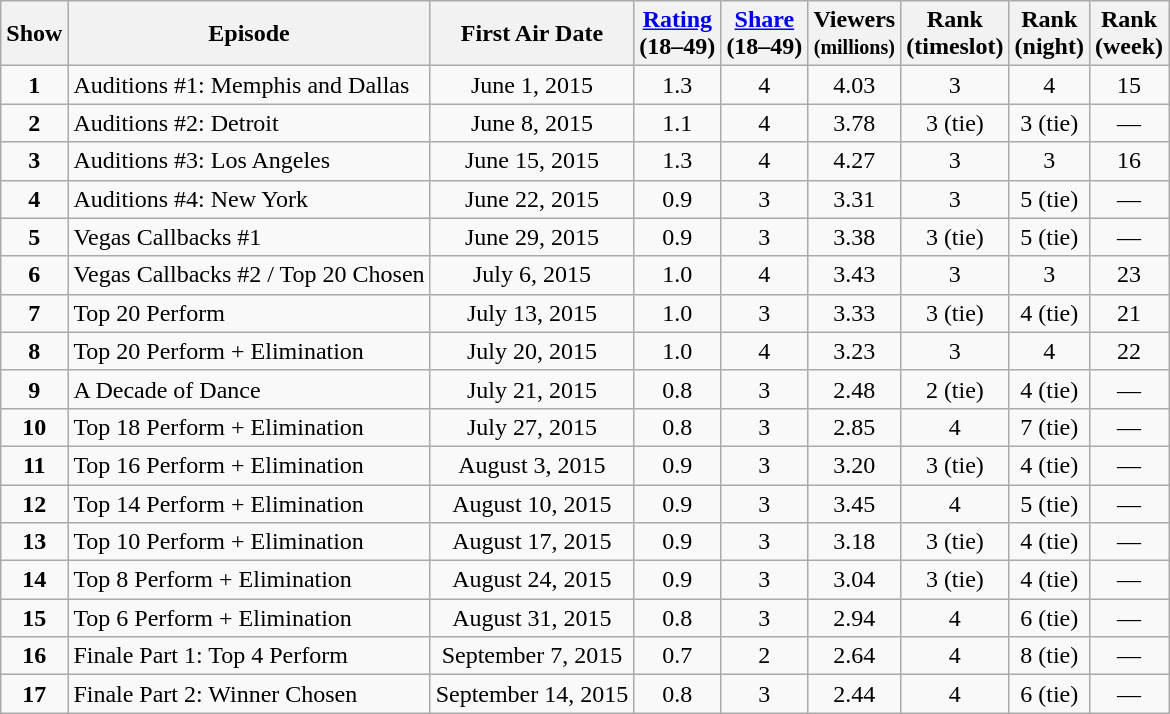<table class="wikitable" style="text-align:center">
<tr>
<th>Show</th>
<th>Episode</th>
<th>First Air Date</th>
<th><a href='#'>Rating</a><br>(18–49)</th>
<th><a href='#'>Share</a><br>(18–49)</th>
<th>Viewers<br><small>(millions)</small></th>
<th>Rank<br>(timeslot)</th>
<th>Rank<br>(night)</th>
<th>Rank<br>(week)</th>
</tr>
<tr>
<td><strong>1</strong></td>
<td style="text-align:left;">Auditions #1: Memphis and Dallas</td>
<td>June 1, 2015</td>
<td>1.3</td>
<td>4</td>
<td>4.03</td>
<td>3</td>
<td>4</td>
<td>15</td>
</tr>
<tr>
<td><strong>2</strong></td>
<td style="text-align:left;">Auditions #2: Detroit</td>
<td>June 8, 2015</td>
<td>1.1</td>
<td>4</td>
<td>3.78</td>
<td>3 (tie)</td>
<td>3 (tie)</td>
<td>—</td>
</tr>
<tr>
<td><strong>3</strong></td>
<td style="text-align:left;">Auditions #3: Los Angeles</td>
<td>June 15, 2015</td>
<td>1.3</td>
<td>4</td>
<td>4.27</td>
<td>3</td>
<td>3</td>
<td>16</td>
</tr>
<tr>
<td><strong>4</strong></td>
<td style="text-align:left;">Auditions #4: New York</td>
<td>June 22, 2015</td>
<td>0.9</td>
<td>3</td>
<td>3.31</td>
<td>3</td>
<td>5 (tie)</td>
<td>—</td>
</tr>
<tr>
<td><strong>5</strong></td>
<td style="text-align:left;">Vegas Callbacks #1</td>
<td>June 29, 2015</td>
<td>0.9</td>
<td>3</td>
<td>3.38</td>
<td>3 (tie)</td>
<td>5 (tie)</td>
<td>—</td>
</tr>
<tr>
<td><strong>6</strong></td>
<td style="text-align:left;">Vegas Callbacks #2 / Top 20 Chosen</td>
<td>July 6, 2015</td>
<td>1.0</td>
<td>4</td>
<td>3.43</td>
<td>3</td>
<td>3</td>
<td>23</td>
</tr>
<tr>
<td><strong>7</strong></td>
<td style="text-align:left;">Top 20 Perform</td>
<td>July 13, 2015</td>
<td>1.0</td>
<td>3</td>
<td>3.33</td>
<td>3 (tie)</td>
<td>4 (tie)</td>
<td>21</td>
</tr>
<tr>
<td><strong>8</strong></td>
<td style="text-align:left;">Top 20 Perform + Elimination</td>
<td>July 20, 2015</td>
<td>1.0</td>
<td>4</td>
<td>3.23</td>
<td>3</td>
<td>4</td>
<td>22</td>
</tr>
<tr>
<td><strong>9</strong></td>
<td style="text-align:left;">A Decade of Dance</td>
<td>July 21, 2015</td>
<td>0.8</td>
<td>3</td>
<td>2.48</td>
<td>2 (tie)</td>
<td>4 (tie)</td>
<td>—</td>
</tr>
<tr>
<td><strong>10</strong></td>
<td style="text-align:left;">Top 18 Perform + Elimination</td>
<td>July 27, 2015</td>
<td>0.8</td>
<td>3</td>
<td>2.85</td>
<td>4</td>
<td>7 (tie)</td>
<td>—</td>
</tr>
<tr>
<td><strong>11</strong></td>
<td style="text-align:left;">Top 16 Perform + Elimination</td>
<td>August 3, 2015</td>
<td>0.9</td>
<td>3</td>
<td>3.20</td>
<td>3 (tie)</td>
<td>4 (tie)</td>
<td>—</td>
</tr>
<tr>
<td><strong>12</strong></td>
<td style="text-align:left;">Top 14 Perform + Elimination</td>
<td>August 10, 2015</td>
<td>0.9</td>
<td>3</td>
<td>3.45</td>
<td>4</td>
<td>5 (tie)</td>
<td>—</td>
</tr>
<tr>
<td><strong>13</strong></td>
<td style="text-align:left;">Top 10 Perform + Elimination</td>
<td>August 17, 2015</td>
<td>0.9</td>
<td>3</td>
<td>3.18</td>
<td>3 (tie)</td>
<td>4 (tie)</td>
<td>—</td>
</tr>
<tr>
<td><strong>14</strong></td>
<td style="text-align:left;">Top 8 Perform + Elimination</td>
<td>August 24, 2015</td>
<td>0.9</td>
<td>3</td>
<td>3.04</td>
<td>3 (tie)</td>
<td>4 (tie)</td>
<td>—</td>
</tr>
<tr>
<td><strong>15</strong></td>
<td style="text-align:left;">Top 6 Perform + Elimination</td>
<td>August 31, 2015</td>
<td>0.8</td>
<td>3</td>
<td>2.94</td>
<td>4</td>
<td>6 (tie)</td>
<td>—</td>
</tr>
<tr>
<td><strong>16</strong></td>
<td style="text-align:left;">Finale Part 1: Top 4 Perform</td>
<td>September 7, 2015</td>
<td>0.7</td>
<td>2</td>
<td>2.64</td>
<td>4</td>
<td>8 (tie)</td>
<td>—</td>
</tr>
<tr>
<td><strong>17</strong></td>
<td style="text-align:left;">Finale Part 2: Winner Chosen</td>
<td>September 14, 2015</td>
<td>0.8</td>
<td>3</td>
<td>2.44</td>
<td>4</td>
<td>6 (tie)</td>
<td>—</td>
</tr>
</table>
